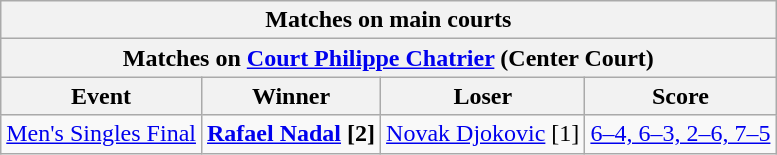<table class="wikitable">
<tr>
<th colspan=4 style=white-space:nowrap>Matches on main courts</th>
</tr>
<tr>
<th colspan=4>Matches on <a href='#'>Court Philippe Chatrier</a> (Center Court)</th>
</tr>
<tr>
<th>Event</th>
<th>Winner</th>
<th>Loser</th>
<th>Score</th>
</tr>
<tr>
<td><a href='#'>Men's Singles Final</a></td>
<td> <strong><a href='#'>Rafael Nadal</a> [2]</strong></td>
<td> <a href='#'>Novak Djokovic</a> [1]</td>
<td><a href='#'>6–4, 6–3, 2–6, 7–5</a></td>
</tr>
</table>
